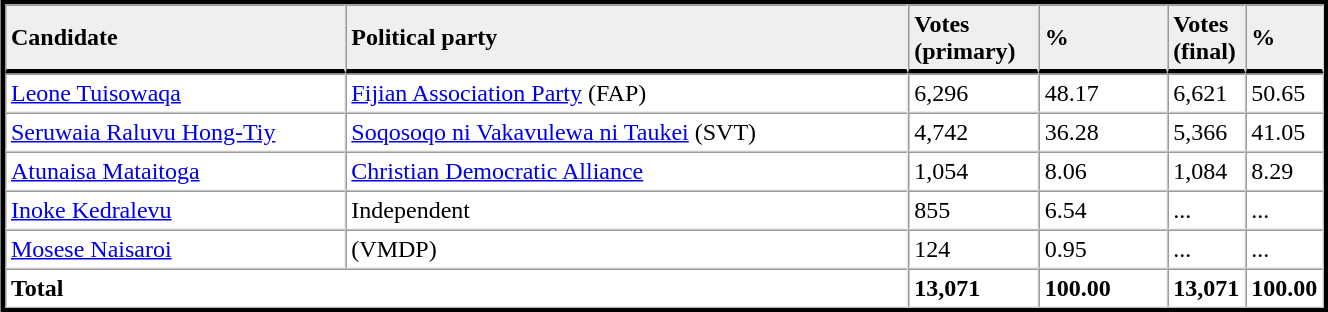<table table width="70%" border="1" align="center" cellpadding=3 cellspacing=0 style="margin:5px; border:3px solid;">
<tr>
<td td width="27%" style="border-bottom:3px solid; background:#efefef;"><strong>Candidate</strong></td>
<td td width="45%" style="border-bottom:3px solid; background:#efefef;"><strong>Political party</strong></td>
<td td width="10%" style="border-bottom:3px solid; background:#efefef;"><strong>Votes<br>(primary)</strong></td>
<td td width="10%" style="border-bottom:3px solid; background:#efefef;"><strong>%</strong></td>
<td td width="4%" style="border-bottom:3px solid; background:#efefef;"><strong>Votes<br>(final)</strong></td>
<td td width="4%" style="border-bottom:3px solid; background:#efefef;"><strong>%</strong></td>
</tr>
<tr>
<td><a href='#'>Leone Tuisowaqa</a></td>
<td><a href='#'>Fijian Association Party</a> (FAP)</td>
<td>6,296</td>
<td>48.17</td>
<td>6,621</td>
<td>50.65</td>
</tr>
<tr>
<td><a href='#'>Seruwaia Raluvu Hong-Tiy</a></td>
<td><a href='#'>Soqosoqo ni Vakavulewa ni Taukei</a> (SVT)</td>
<td>4,742</td>
<td>36.28</td>
<td>5,366</td>
<td>41.05</td>
</tr>
<tr>
<td><a href='#'>Atunaisa Mataitoga</a></td>
<td><a href='#'>Christian Democratic Alliance</a></td>
<td>1,054</td>
<td>8.06</td>
<td>1,084</td>
<td>8.29</td>
</tr>
<tr>
<td><a href='#'>Inoke Kedralevu</a></td>
<td>Independent</td>
<td>855</td>
<td>6.54</td>
<td>...</td>
<td>...</td>
</tr>
<tr>
<td><a href='#'>Mosese Naisaroi</a></td>
<td>(VMDP)</td>
<td>124</td>
<td>0.95</td>
<td>...</td>
<td>...</td>
</tr>
<tr>
<td colspan=2><strong>Total</strong></td>
<td><strong>13,071</strong></td>
<td><strong>100.00</strong></td>
<td><strong>13,071</strong></td>
<td><strong>100.00</strong></td>
</tr>
<tr>
</tr>
</table>
